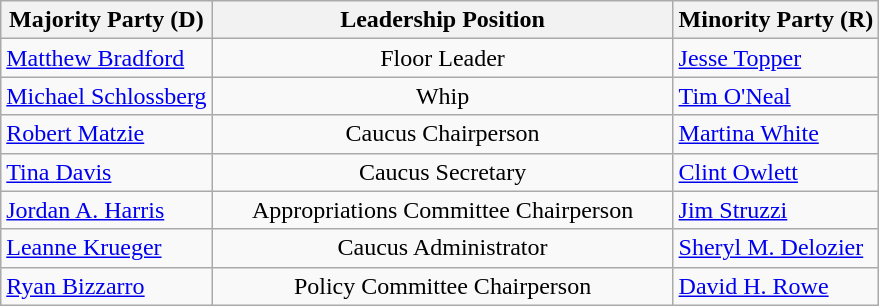<table class="wikitable">
<tr>
<th>Majority Party (D)</th>
<th width="300">Leadership Position</th>
<th>Minority Party (R)</th>
</tr>
<tr>
<td><a href='#'>Matthew Bradford</a></td>
<td style="text-align:center;">Floor Leader</td>
<td><a href='#'>Jesse Topper</a></td>
</tr>
<tr>
<td><a href='#'>Michael Schlossberg</a></td>
<td style="text-align:center;">Whip</td>
<td><a href='#'>Tim O'Neal</a></td>
</tr>
<tr>
<td><a href='#'>Robert Matzie</a></td>
<td style="text-align:center;">Caucus Chairperson</td>
<td><a href='#'>Martina White</a></td>
</tr>
<tr>
<td><a href='#'>Tina Davis</a></td>
<td style="text-align:center;">Caucus Secretary</td>
<td><a href='#'>Clint Owlett</a></td>
</tr>
<tr>
<td><a href='#'>Jordan A. Harris</a></td>
<td style="text-align:center;">Appropriations Committee Chairperson</td>
<td><a href='#'>Jim Struzzi</a></td>
</tr>
<tr>
<td><a href='#'>Leanne Krueger</a></td>
<td style="text-align:center;">Caucus Administrator</td>
<td><a href='#'>Sheryl M. Delozier</a></td>
</tr>
<tr>
<td><a href='#'>Ryan Bizzarro</a></td>
<td style="text-align:center;">Policy Committee Chairperson</td>
<td><a href='#'>David H. Rowe</a></td>
</tr>
</table>
